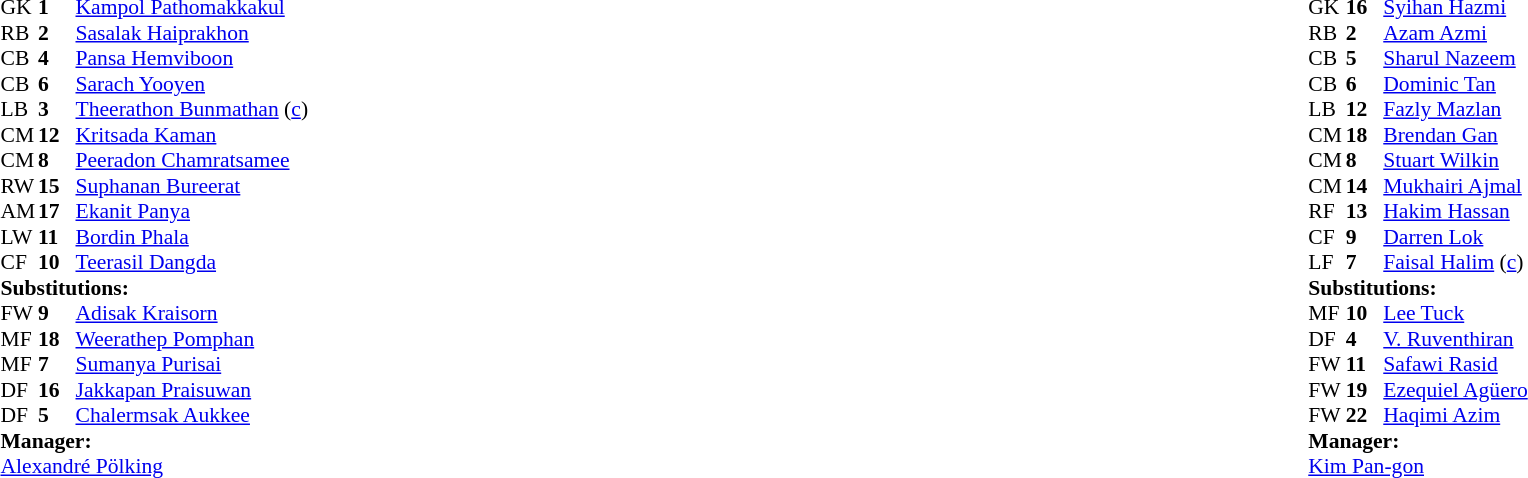<table width="100%">
<tr>
<td valign="top" width="40%"><br><table style="font-size:90%" cellspacing="0" cellpadding="0">
<tr>
<th width=25></th>
<th width=25></th>
</tr>
<tr>
<td>GK</td>
<td><strong>1</strong></td>
<td><a href='#'>Kampol Pathomakkakul</a></td>
<td></td>
</tr>
<tr>
<td>RB</td>
<td><strong>2</strong></td>
<td><a href='#'>Sasalak Haiprakhon</a></td>
</tr>
<tr>
<td>CB</td>
<td><strong>4</strong></td>
<td><a href='#'>Pansa Hemviboon</a></td>
<td></td>
<td></td>
</tr>
<tr>
<td>CB</td>
<td><strong>6</strong></td>
<td><a href='#'>Sarach Yooyen</a></td>
<td></td>
<td></td>
</tr>
<tr>
<td>LB</td>
<td><strong>3</strong></td>
<td><a href='#'>Theerathon Bunmathan</a> (<a href='#'>c</a>)</td>
</tr>
<tr>
<td>CM</td>
<td><strong>12</strong></td>
<td><a href='#'>Kritsada Kaman</a></td>
</tr>
<tr>
<td>CM</td>
<td><strong>8</strong></td>
<td><a href='#'>Peeradon Chamratsamee</a></td>
</tr>
<tr>
<td>RW</td>
<td><strong>15</strong></td>
<td><a href='#'>Suphanan Bureerat</a></td>
<td></td>
<td></td>
</tr>
<tr>
<td>AM</td>
<td><strong>17</strong></td>
<td><a href='#'>Ekanit Panya</a></td>
<td></td>
</tr>
<tr>
<td>LW</td>
<td><strong>11</strong></td>
<td><a href='#'>Bordin Phala</a></td>
<td></td>
<td></td>
</tr>
<tr>
<td>CF</td>
<td><strong>10</strong></td>
<td><a href='#'>Teerasil Dangda</a></td>
<td></td>
<td></td>
</tr>
<tr>
<td colspan=3><strong>Substitutions:</strong></td>
</tr>
<tr>
<td>FW</td>
<td><strong>9</strong></td>
<td><a href='#'>Adisak Kraisorn</a></td>
<td></td>
<td></td>
</tr>
<tr>
<td>MF</td>
<td><strong>18</strong></td>
<td><a href='#'>Weerathep Pomphan</a></td>
<td></td>
<td></td>
</tr>
<tr>
<td>MF</td>
<td><strong>7</strong></td>
<td><a href='#'>Sumanya Purisai</a></td>
<td></td>
<td></td>
</tr>
<tr>
<td>DF</td>
<td><strong>16</strong></td>
<td><a href='#'>Jakkapan Praisuwan</a></td>
<td></td>
<td></td>
</tr>
<tr>
<td>DF</td>
<td><strong>5</strong></td>
<td><a href='#'>Chalermsak Aukkee</a></td>
<td></td>
<td></td>
</tr>
<tr>
<td colspan=3><strong>Manager:</strong></td>
</tr>
<tr>
<td colspan=3> <a href='#'>Alexandré Pölking</a></td>
</tr>
</table>
</td>
<td valign="top"></td>
<td valign="top" width="50%"><br><table style="font-size:90%; margin:auto" cellspacing="0" cellpadding="0">
<tr>
<th width=25></th>
<th width=25></th>
</tr>
<tr>
<td>GK</td>
<td><strong>16</strong></td>
<td><a href='#'>Syihan Hazmi</a></td>
</tr>
<tr>
<td>RB</td>
<td><strong>2</strong></td>
<td><a href='#'>Azam Azmi</a></td>
</tr>
<tr>
<td>CB</td>
<td><strong>5</strong></td>
<td><a href='#'>Sharul Nazeem</a></td>
</tr>
<tr>
<td>CB</td>
<td><strong>6</strong></td>
<td><a href='#'>Dominic Tan</a></td>
<td></td>
</tr>
<tr>
<td>LB</td>
<td><strong>12</strong></td>
<td><a href='#'>Fazly Mazlan</a></td>
<td></td>
<td></td>
</tr>
<tr>
<td>CM</td>
<td><strong>18</strong></td>
<td><a href='#'>Brendan Gan</a></td>
<td></td>
<td></td>
</tr>
<tr>
<td>CM</td>
<td><strong>8</strong></td>
<td><a href='#'>Stuart Wilkin</a></td>
<td></td>
<td></td>
</tr>
<tr>
<td>CM</td>
<td><strong>14</strong></td>
<td><a href='#'>Mukhairi Ajmal</a></td>
<td></td>
<td></td>
</tr>
<tr>
<td>RF</td>
<td><strong>13</strong></td>
<td><a href='#'>Hakim Hassan</a></td>
<td></td>
<td></td>
</tr>
<tr>
<td>CF</td>
<td><strong>9</strong></td>
<td><a href='#'>Darren Lok</a></td>
</tr>
<tr>
<td>LF</td>
<td><strong>7</strong></td>
<td><a href='#'>Faisal Halim</a> (<a href='#'>c</a>)</td>
<td></td>
</tr>
<tr>
<td colspan=3><strong>Substitutions:</strong></td>
</tr>
<tr>
<td>MF</td>
<td><strong>10</strong></td>
<td><a href='#'>Lee Tuck</a></td>
<td></td>
<td></td>
</tr>
<tr>
<td>DF</td>
<td><strong>4</strong></td>
<td><a href='#'>V. Ruventhiran</a></td>
<td></td>
<td></td>
</tr>
<tr>
<td>FW</td>
<td><strong>11</strong></td>
<td><a href='#'>Safawi Rasid</a></td>
<td></td>
<td></td>
</tr>
<tr>
<td>FW</td>
<td><strong>19</strong></td>
<td><a href='#'>Ezequiel Agüero</a></td>
<td></td>
<td></td>
</tr>
<tr>
<td>FW</td>
<td><strong>22</strong></td>
<td><a href='#'>Haqimi Azim</a></td>
<td></td>
<td></td>
</tr>
<tr>
<td colspan=3><strong>Manager:</strong></td>
</tr>
<tr>
<td colspan=3> <a href='#'>Kim Pan-gon</a></td>
</tr>
</table>
</td>
</tr>
</table>
